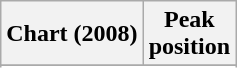<table class="wikitable sortable plainrowheaders" style="text-align:center">
<tr>
<th scope="col">Chart (2008)</th>
<th scope="col">Peak<br>position</th>
</tr>
<tr>
</tr>
<tr>
</tr>
<tr>
</tr>
</table>
